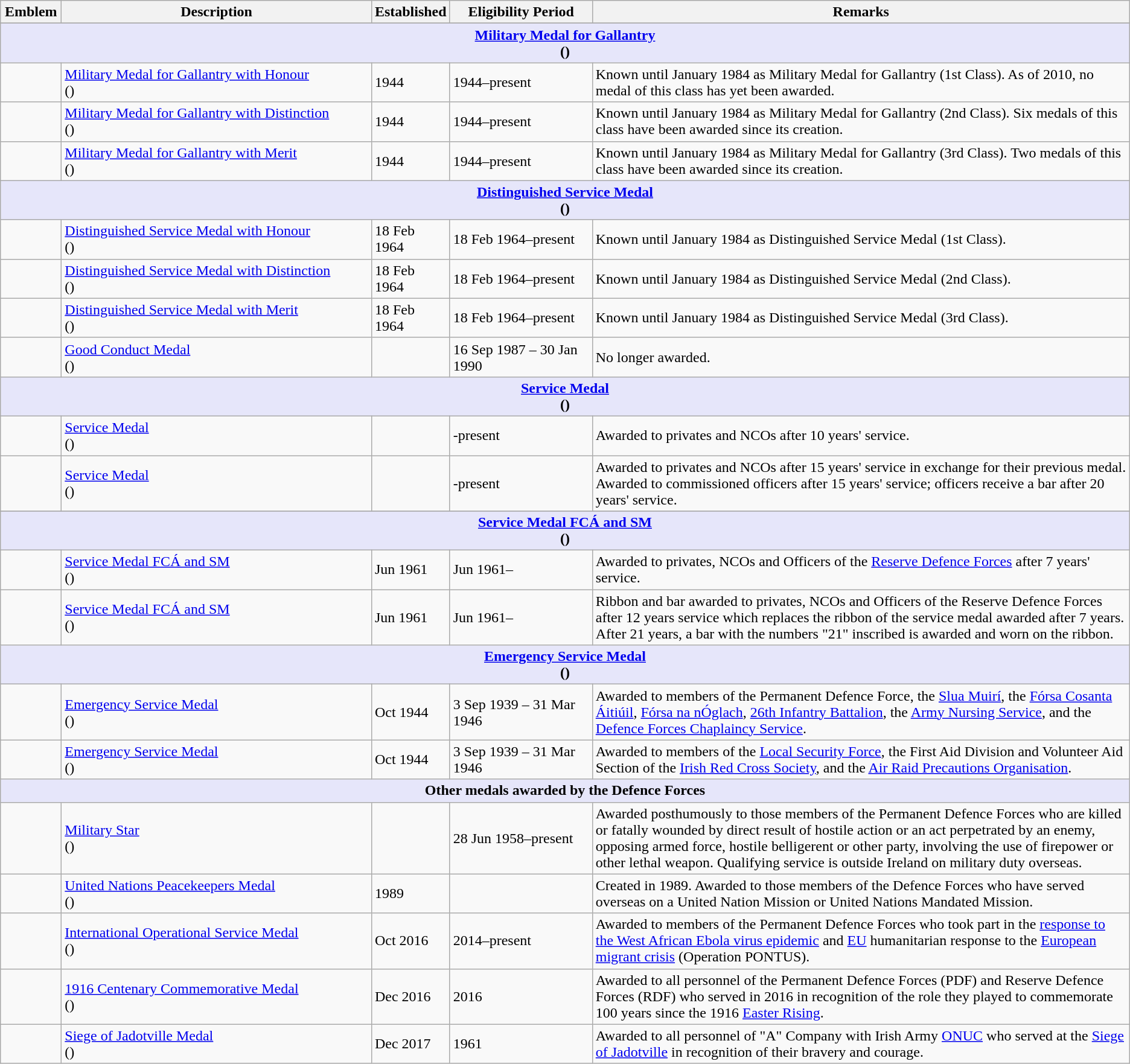<table class="wikitable">
<tr>
<th width= "60">Emblem</th>
<th width= "335">Description</th>
<th width= "75">Established</th>
<th width= "150">Eligibility Period</th>
<th>Remarks</th>
</tr>
<tr>
</tr>
<tr>
<th style="align: center; background: lavender;" colspan="7"><strong><a href='#'>Military Medal for Gallantry</a><br>()</strong></th>
</tr>
<tr>
<td></td>
<td><a href='#'>Military Medal for Gallantry with Honour</a><br>()</td>
<td>1944</td>
<td>1944–present</td>
<td>Known until January 1984 as Military Medal for Gallantry (1st Class). As of 2010, no medal of this class has yet been awarded.</td>
</tr>
<tr>
<td></td>
<td><a href='#'>Military Medal for Gallantry with Distinction</a><br>()</td>
<td>1944</td>
<td>1944–present</td>
<td>Known until January 1984 as Military Medal for Gallantry (2nd Class). Six medals of this class have been awarded since its creation.</td>
</tr>
<tr>
<td></td>
<td><a href='#'>Military Medal for Gallantry with Merit</a><br>()</td>
<td>1944</td>
<td>1944–present</td>
<td>Known until January 1984 as Military Medal for Gallantry (3rd Class). Two medals of this class have been awarded since its creation.</td>
</tr>
<tr>
<th style="align: center; background: lavender;" colspan="7"><strong><a href='#'>Distinguished Service Medal</a><br>()</strong></th>
</tr>
<tr>
<td></td>
<td><a href='#'>Distinguished Service Medal with Honour</a><br>()</td>
<td>18 Feb 1964</td>
<td>18 Feb 1964–present</td>
<td>Known until January 1984 as Distinguished Service Medal (1st Class).</td>
</tr>
<tr>
<td></td>
<td><a href='#'>Distinguished Service Medal with Distinction</a><br>()</td>
<td>18 Feb 1964</td>
<td>18 Feb 1964–present</td>
<td>Known until January 1984 as Distinguished Service Medal (2nd Class).</td>
</tr>
<tr>
<td></td>
<td><a href='#'>Distinguished Service Medal with Merit</a><br>()</td>
<td>18 Feb 1964</td>
<td>18 Feb 1964–present</td>
<td>Known until January 1984 as Distinguished Service Medal (3rd Class).</td>
</tr>
<tr>
<td></td>
<td><a href='#'>Good Conduct Medal</a><br>()</td>
<td></td>
<td>16 Sep 1987 – 30 Jan 1990</td>
<td>No longer awarded.</td>
</tr>
<tr>
<th style="align: center; background: lavender;" colspan="7"><strong><a href='#'>Service Medal</a><br>()</strong></th>
</tr>
<tr>
<td></td>
<td> <a href='#'>Service Medal</a><br> ()</td>
<td></td>
<td>-present</td>
<td>Awarded to privates and NCOs after 10 years' service.</td>
</tr>
<tr>
<td></td>
<td> <a href='#'>Service Medal</a><br> ()</td>
<td></td>
<td>-present</td>
<td>Awarded to privates and NCOs after 15 years' service in exchange for their previous medal. Awarded to commissioned officers after 15 years' service; officers receive a bar after 20 years' service.</td>
</tr>
<tr>
</tr>
<tr>
<th style="align: center; background: lavender;" colspan="7"><strong><a href='#'>Service Medal FCÁ and SM</a><br>()</strong></th>
</tr>
<tr>
<td></td>
<td> <a href='#'>Service Medal FCÁ and SM</a><br> ()</td>
<td>Jun 1961</td>
<td>Jun 1961–</td>
<td>Awarded to privates, NCOs and Officers of the <a href='#'>Reserve Defence Forces</a> after 7 years' service.</td>
</tr>
<tr>
<td></td>
<td> <a href='#'>Service Medal FCÁ and SM</a><br> ()</td>
<td>Jun 1961</td>
<td>Jun 1961–</td>
<td>Ribbon and bar awarded to privates, NCOs and Officers of the Reserve Defence Forces after 12 years service which replaces the ribbon of the service medal awarded after 7 years. After 21 years, a bar with the numbers "21" inscribed is awarded and worn on the ribbon.</td>
</tr>
<tr>
<th style="align: center; background: lavender;" colspan="7"><strong><a href='#'>Emergency Service Medal</a><br>()</strong></th>
</tr>
<tr>
<td></td>
<td> <a href='#'>Emergency Service Medal</a><br>()</td>
<td>Oct 1944</td>
<td>3 Sep 1939 – 31 Mar 1946</td>
<td>Awarded to members of the Permanent Defence Force, the <a href='#'>Slua Muirí</a>, the <a href='#'>Fórsa Cosanta Áitiúil</a>, <a href='#'>Fórsa na nÓglach</a>, <a href='#'>26th Infantry Battalion</a>, the <a href='#'>Army Nursing Service</a>, and the <a href='#'>Defence Forces Chaplaincy Service</a>.</td>
</tr>
<tr>
<td></td>
<td> <a href='#'>Emergency Service Medal</a><br>()</td>
<td>Oct 1944</td>
<td>3 Sep 1939 – 31 Mar 1946</td>
<td>Awarded to members of the <a href='#'>Local Security Force</a>, the First Aid Division and Volunteer Aid Section of the <a href='#'>Irish Red Cross Society</a>, and the <a href='#'>Air Raid Precautions Organisation</a>.</td>
</tr>
<tr>
<th style="align: center; background: lavender;" colspan="7"><strong>Other medals awarded by the Defence Forces</strong></th>
</tr>
<tr>
<td></td>
<td><a href='#'>Military Star</a><br>()</td>
<td></td>
<td>28 Jun 1958–present</td>
<td>Awarded posthumously to those members of the Permanent Defence Forces who are killed or fatally wounded by direct result of hostile action or an act perpetrated by an enemy, opposing armed force, hostile belligerent or other party, involving the use of firepower or other lethal weapon. Qualifying service is outside Ireland on military duty overseas.</td>
</tr>
<tr>
<td></td>
<td><a href='#'>United Nations Peacekeepers Medal</a><br>()</td>
<td>1989</td>
<td></td>
<td>Created in 1989. Awarded to those members of the Defence Forces who have served overseas on a United Nation Mission or United Nations Mandated Mission.</td>
</tr>
<tr>
<td></td>
<td><a href='#'>International Operational Service Medal</a><br>()</td>
<td>Oct 2016</td>
<td>2014–present</td>
<td>Awarded to members of the Permanent Defence Forces who took part in the <a href='#'>response to the West African Ebola virus epidemic</a> and <a href='#'>EU</a> humanitarian response to the <a href='#'>European migrant crisis</a> (Operation PONTUS).</td>
</tr>
<tr>
<td></td>
<td><a href='#'>1916 Centenary Commemorative Medal</a><br>()</td>
<td>Dec 2016</td>
<td>2016</td>
<td>Awarded to all personnel of the Permanent Defence Forces (PDF) and Reserve Defence Forces (RDF) who served in 2016 in recognition of the role they played to commemorate 100 years since the 1916 <a href='#'>Easter Rising</a>.</td>
</tr>
<tr>
<td></td>
<td><a href='#'>Siege of Jadotville Medal</a><br>()</td>
<td>Dec 2017</td>
<td>1961</td>
<td>Awarded to all personnel of "A" Company with Irish Army <a href='#'>ONUC</a> who served at the <a href='#'>Siege of Jadotville</a> in recognition of their bravery and courage.</td>
</tr>
</table>
